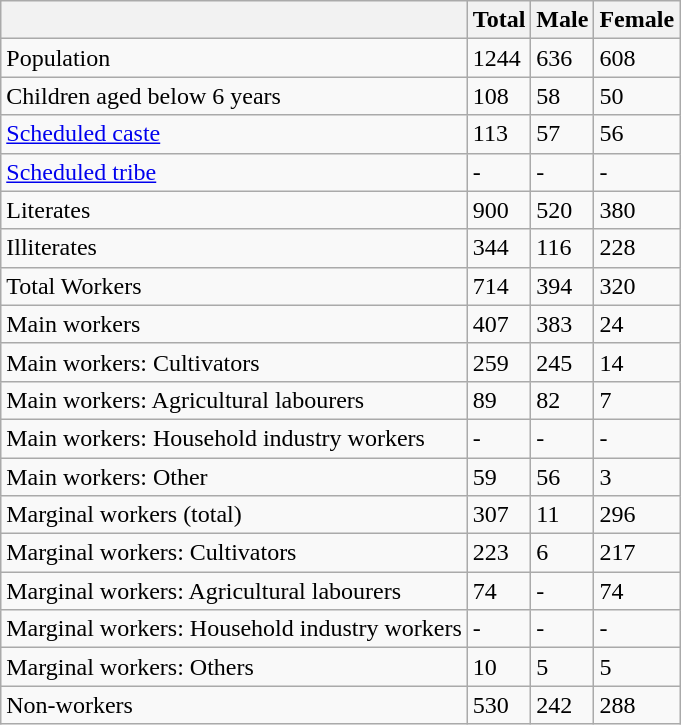<table class="wikitable sortable">
<tr>
<th></th>
<th>Total</th>
<th>Male</th>
<th>Female</th>
</tr>
<tr>
<td>Population</td>
<td>1244</td>
<td>636</td>
<td>608</td>
</tr>
<tr>
<td>Children aged below 6 years</td>
<td>108</td>
<td>58</td>
<td>50</td>
</tr>
<tr>
<td><a href='#'>Scheduled caste</a></td>
<td>113</td>
<td>57</td>
<td>56</td>
</tr>
<tr>
<td><a href='#'>Scheduled tribe</a></td>
<td>-</td>
<td>-</td>
<td>-</td>
</tr>
<tr>
<td>Literates</td>
<td>900</td>
<td>520</td>
<td>380</td>
</tr>
<tr>
<td>Illiterates</td>
<td>344</td>
<td>116</td>
<td>228</td>
</tr>
<tr>
<td>Total Workers</td>
<td>714</td>
<td>394</td>
<td>320</td>
</tr>
<tr>
<td>Main workers</td>
<td>407</td>
<td>383</td>
<td>24</td>
</tr>
<tr>
<td>Main workers: Cultivators</td>
<td>259</td>
<td>245</td>
<td>14</td>
</tr>
<tr>
<td>Main workers: Agricultural labourers</td>
<td>89</td>
<td>82</td>
<td>7</td>
</tr>
<tr>
<td>Main workers: Household industry workers</td>
<td>-</td>
<td>-</td>
<td>-</td>
</tr>
<tr>
<td>Main workers: Other</td>
<td>59</td>
<td>56</td>
<td>3</td>
</tr>
<tr>
<td>Marginal workers (total)</td>
<td>307</td>
<td>11</td>
<td>296</td>
</tr>
<tr>
<td>Marginal workers: Cultivators</td>
<td>223</td>
<td>6</td>
<td>217</td>
</tr>
<tr>
<td>Marginal workers: Agricultural labourers</td>
<td>74</td>
<td>-</td>
<td>74</td>
</tr>
<tr>
<td>Marginal workers: Household industry workers</td>
<td>-</td>
<td>-</td>
<td>-</td>
</tr>
<tr>
<td>Marginal workers: Others</td>
<td>10</td>
<td>5</td>
<td>5</td>
</tr>
<tr>
<td>Non-workers</td>
<td>530</td>
<td>242</td>
<td>288</td>
</tr>
</table>
